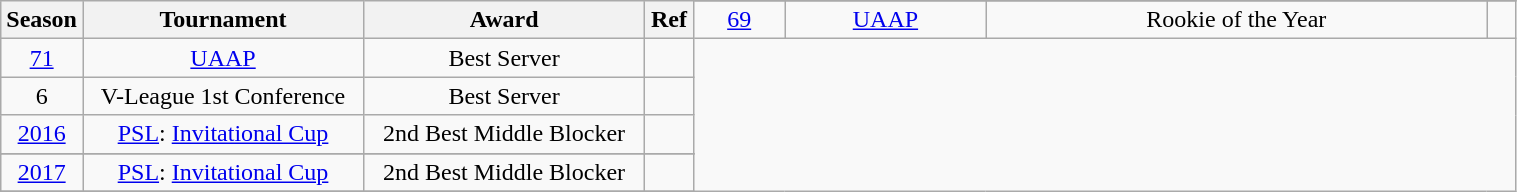<table class="wikitable sortable" style="text-align:center" width="80%">
<tr>
<th style="width:25px;" rowspan="2">Season</th>
<th style="width:180px;" rowspan="2">Tournament</th>
<th style="width:180px;" rowspan="2">Award</th>
<th style="width:25px;" rowspan="2">Ref</th>
</tr>
<tr>
<td><a href='#'>69</a></td>
<td><a href='#'>UAAP</a></td>
<td>Rookie of the Year</td>
<td></td>
</tr>
<tr>
<td><a href='#'>71</a></td>
<td><a href='#'>UAAP</a></td>
<td>Best Server</td>
<td></td>
</tr>
<tr>
<td>6</td>
<td>V-League 1st Conference</td>
<td>Best Server</td>
<td></td>
</tr>
<tr>
<td><a href='#'>2016</a></td>
<td><a href='#'>PSL</a>: <a href='#'>Invitational Cup</a></td>
<td>2nd Best Middle Blocker</td>
<td></td>
</tr>
<tr>
</tr>
<tr>
<td><a href='#'>2017</a></td>
<td><a href='#'>PSL</a>: <a href='#'>Invitational Cup</a></td>
<td>2nd Best Middle Blocker</td>
<td></td>
</tr>
<tr>
</tr>
</table>
